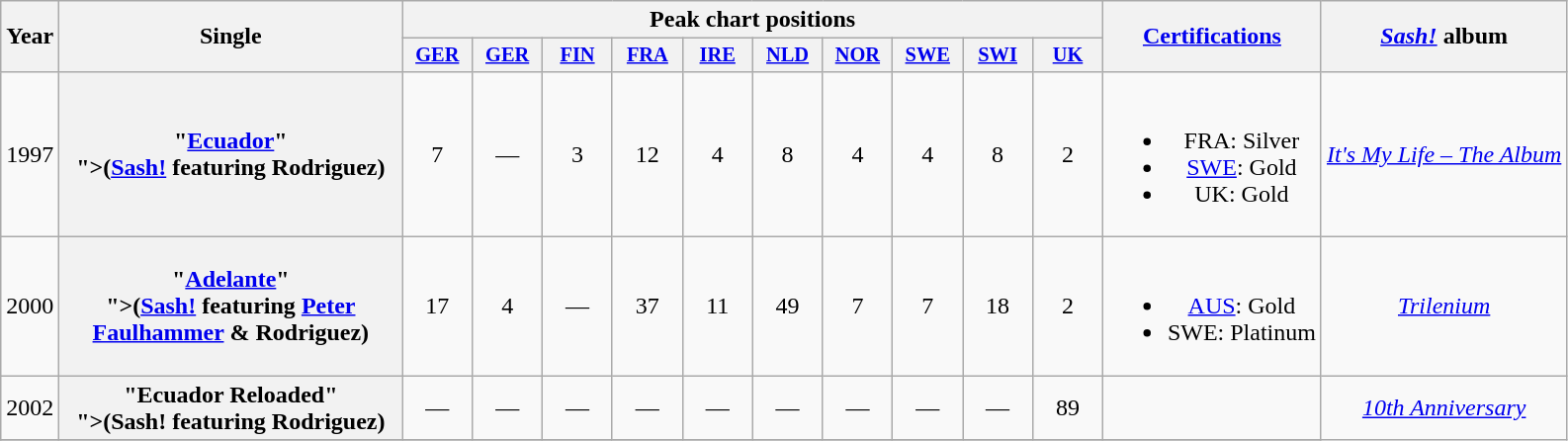<table class="wikitable plainrowheaders" style="text-align:center;" border="1">
<tr>
<th scope="col" rowspan="2">Year</th>
<th scope="colw" rowspan="2" style="width:14em;">Single</th>
<th scope="col" colspan="10">Peak chart positions</th>
<th scope="col" rowspan="2"><a href='#'>Certifications</a></th>
<th scope="col" rowspan="2"><em><a href='#'>Sash!</a></em> album</th>
</tr>
<tr>
<th scope="col" style="width:3em;font-size:85%;"><a href='#'>GER</a><br></th>
<th scope="col" style="width:3em;font-size:85%;"><a href='#'>GER</a><br></th>
<th scope="col" style="width:3em;font-size:85%;"><a href='#'>FIN</a><br></th>
<th scope="col" style="width:3em;font-size:85%;"><a href='#'>FRA</a><br></th>
<th scope="col" style="width:3em;font-size:85%;"><a href='#'>IRE</a><br></th>
<th scope="col" style="width:3em;font-size:85%;"><a href='#'>NLD</a><br></th>
<th scope="col" style="width:3em;font-size:85%;"><a href='#'>NOR</a><br></th>
<th scope="col" style="width:3em;font-size:85%;"><a href='#'>SWE</a><br></th>
<th scope="col" style="width:3em;font-size:85%;"><a href='#'>SWI</a><br></th>
<th scope="col" style="width:3em;font-size:85%;"><a href='#'>UK</a><br></th>
</tr>
<tr>
<td>1997</td>
<th scope="row">"<a href='#'>Ecuador</a>"<br><span>">(<a href='#'>Sash!</a> featuring Rodriguez)</span></th>
<td>7</td>
<td>—</td>
<td>3</td>
<td>12</td>
<td>4</td>
<td>8</td>
<td>4</td>
<td>4</td>
<td>8</td>
<td>2</td>
<td><br><ul><li>FRA: Silver</li><li><a href='#'>SWE</a>: Gold</li><li>UK: Gold</li></ul></td>
<td style="text-align:center;"><em><a href='#'>It's My Life – The Album</a></em></td>
</tr>
<tr>
<td rowspan="1">2000</td>
<th scope="row">"<a href='#'>Adelante</a>"<br><span>">(<a href='#'>Sash!</a> featuring <a href='#'>Peter Faulhammer</a> & Rodriguez)</span></th>
<td>17</td>
<td>4</td>
<td>—</td>
<td>37</td>
<td>11</td>
<td>49</td>
<td>7</td>
<td>7</td>
<td>18</td>
<td>2</td>
<td><br><ul><li><a href='#'>AUS</a>: Gold</li><li>SWE: Platinum</li></ul></td>
<td rowspan="1"><em><a href='#'>Trilenium</a></em></td>
</tr>
<tr>
<td rowspan="1">2002</td>
<th scope="row">"Ecuador Reloaded"<br><span>">(Sash! featuring Rodriguez)</span></th>
<td>—</td>
<td>—</td>
<td>—</td>
<td>—</td>
<td>—</td>
<td>—</td>
<td>—</td>
<td>—</td>
<td>—</td>
<td>89</td>
<td></td>
<td rowspan="2"><em><a href='#'>10th Anniversary</a></em></td>
</tr>
<tr>
</tr>
</table>
